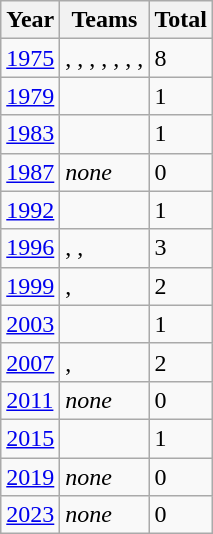<table class="wikitable" style="text-align: left;">
<tr>
<th>Year</th>
<th>Teams</th>
<th>Total</th>
</tr>
<tr>
<td><a href='#'>1975</a></td>
<td>, , , , , , , </td>
<td>8</td>
</tr>
<tr>
<td><a href='#'>1979</a></td>
<td></td>
<td>1</td>
</tr>
<tr>
<td><a href='#'>1983</a></td>
<td></td>
<td>1</td>
</tr>
<tr>
<td><a href='#'>1987</a></td>
<td><em>none</em></td>
<td>0</td>
</tr>
<tr>
<td><a href='#'>1992</a></td>
<td></td>
<td>1</td>
</tr>
<tr>
<td><a href='#'>1996</a></td>
<td>, , </td>
<td>3</td>
</tr>
<tr>
<td><a href='#'>1999</a></td>
<td>, </td>
<td>2</td>
</tr>
<tr>
<td><a href='#'>2003</a></td>
<td></td>
<td>1</td>
</tr>
<tr>
<td><a href='#'>2007</a></td>
<td>, </td>
<td>2</td>
</tr>
<tr>
<td><a href='#'>2011</a></td>
<td><em>none</em></td>
<td>0</td>
</tr>
<tr>
<td><a href='#'>2015</a></td>
<td></td>
<td>1</td>
</tr>
<tr>
<td><a href='#'>2019</a></td>
<td><em>none</em></td>
<td>0</td>
</tr>
<tr>
<td><a href='#'>2023</a></td>
<td><em>none</em></td>
<td>0</td>
</tr>
</table>
